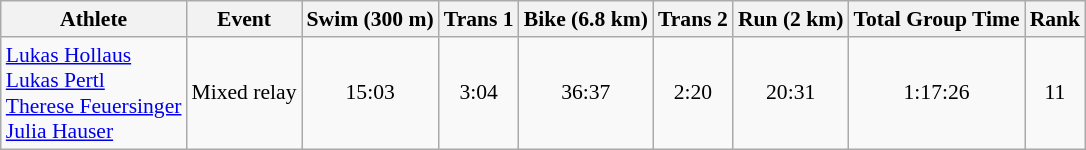<table class="wikitable" style="font-size:90%">
<tr>
<th>Athlete</th>
<th>Event</th>
<th>Swim (300 m)</th>
<th>Trans 1</th>
<th>Bike (6.8 km)</th>
<th>Trans 2</th>
<th>Run (2 km)</th>
<th>Total Group Time</th>
<th>Rank</th>
</tr>
<tr align=center>
<td align=left><a href='#'>Lukas Hollaus</a><br><a href='#'>Lukas Pertl</a><br><a href='#'>Therese Feuersinger</a><br><a href='#'>Julia Hauser</a></td>
<td align=left>Mixed relay</td>
<td>15:03</td>
<td>3:04</td>
<td>36:37</td>
<td>2:20</td>
<td>20:31</td>
<td>1:17:26</td>
<td>11</td>
</tr>
</table>
